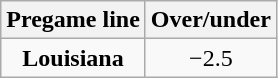<table class="wikitable">
<tr align="center">
<th style=>Pregame line</th>
<th style=>Over/under</th>
</tr>
<tr align="center">
<td><strong>Louisiana</strong></td>
<td>−2.5</td>
</tr>
</table>
